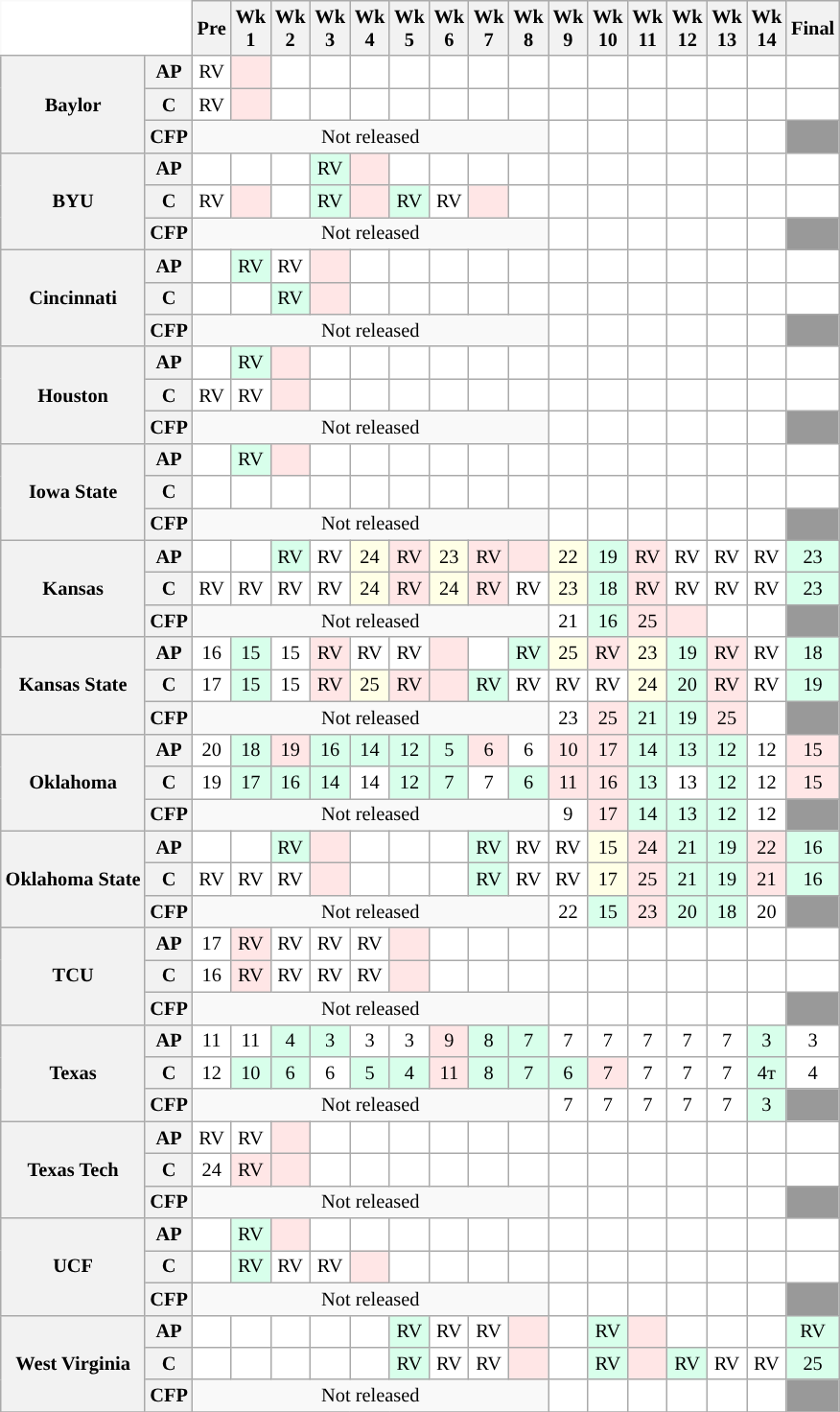<table class="wikitable" style="white-space:nowrap;font-size:85%;">
<tr>
<th colspan=2 style="background:white; border-top-style:hidden; border-left-style:hidden;"> </th>
<th>Pre</th>
<th>Wk<br>1</th>
<th>Wk<br>2</th>
<th>Wk<br>3</th>
<th>Wk<br>4</th>
<th>Wk<br>5</th>
<th>Wk<br>6</th>
<th>Wk<br>7</th>
<th>Wk<br>8</th>
<th>Wk<br>9</th>
<th>Wk<br>10</th>
<th>Wk<br>11</th>
<th>Wk<br>12</th>
<th>Wk<br>13</th>
<th>Wk<br>14</th>
<th>Final</th>
</tr>
<tr style="text-align:center;">
<th rowspan="3">Baylor</th>
<th>AP</th>
<td style="background:#FFF;">RV</td>
<td style="background:#ffe6e6;"></td>
<td style="background:#FFF;"></td>
<td style="background:#FFF;"></td>
<td style="background:#FFF;"></td>
<td style="background:#FFF;"></td>
<td style="background:#FFF;"></td>
<td style="background:#FFF;"></td>
<td style="background:#FFF;"></td>
<td style="background:#FFF;"></td>
<td style="background:#FFF;"></td>
<td style="background:#FFF;"></td>
<td style="background:#FFF;"></td>
<td style="background:#FFF;"></td>
<td style="background:#FFF;"></td>
<td style="background:#FFF;"></td>
</tr>
<tr style="text-align:center;">
<th>C</th>
<td style="background:#FFF;">RV</td>
<td style="background:#FFE6E6;"></td>
<td style="background:#FFF;"></td>
<td style="background:#FFF;"></td>
<td style="background:#FFF;"></td>
<td style="background:#FFF;"></td>
<td style="background:#FFF;"></td>
<td style="background:#FFF;"></td>
<td style="background:#FFF;"></td>
<td style="background:#FFF;"></td>
<td style="background:#FFF;"></td>
<td style="background:#FFF;"></td>
<td style="background:#FFF;"></td>
<td style="background:#FFF;"></td>
<td style="background:#FFF;"></td>
<td style="background:#FFF;"></td>
</tr>
<tr style="text-align:center;">
<th>CFP</th>
<td colspan="9" style="text-align:center;">Not released</td>
<td style="background:#FFF;"></td>
<td style="background:#FFF;"></td>
<td style="background:#FFF;"></td>
<td style="background:#FFF;"></td>
<td style="background:#FFF;"></td>
<td style="background:#FFF;"></td>
<td style="background:#999;"></td>
</tr>
<tr style="text-align:center;">
<th rowspan="3">BYU</th>
<th>AP</th>
<td style="background:#FFF;"></td>
<td style="background:#FFF;"></td>
<td style="background:#FFF;"></td>
<td style="background:#D8FFEB;">RV</td>
<td style="background:#ffe6e6;"></td>
<td style="background:#FFF;"></td>
<td style="background:#FFF;"></td>
<td style="background:#FFF;"></td>
<td style="background:#FFF;"></td>
<td style="background:#FFF;"></td>
<td style="background:#FFF;"></td>
<td style="background:#FFF;"></td>
<td style="background:#FFF;"></td>
<td style="background:#FFF;"></td>
<td style="background:#FFF;"></td>
<td style="background:#FFF;"></td>
</tr>
<tr style="text-align:center;">
<th>C</th>
<td style="background:#FFF;">RV</td>
<td style="background:#FFE6E6;"></td>
<td style="background:#FFF;"></td>
<td style="background:#D8FFEB;">RV</td>
<td style="background:#ffe6e6;"></td>
<td style="background:#D8FFEB;">RV</td>
<td style="background:#FFF;">RV</td>
<td style="background:#ffe6e6;"></td>
<td style="background:#FFF;"></td>
<td style="background:#FFF;"></td>
<td style="background:#FFF;"></td>
<td style="background:#FFF;"></td>
<td style="background:#FFF;"></td>
<td style="background:#FFF;"></td>
<td style="background:#FFF;"></td>
<td style="background:#FFF;"></td>
</tr>
<tr style="text-align:center;">
<th>CFP</th>
<td colspan="9" style="text-align:center;">Not released</td>
<td style="background:#FFF;"></td>
<td style="background:#FFF;"></td>
<td style="background:#FFF;"></td>
<td style="background:#FFF;"></td>
<td style="background:#FFF;"></td>
<td style="background:#FFF;"></td>
<td style="background:#999;"></td>
</tr>
<tr style="text-align:center;">
<th rowspan="3">Cincinnati</th>
<th>AP</th>
<td style="background:#FFF;"></td>
<td style="background:#D8FFEB;">RV</td>
<td style="background:#FFF;">RV</td>
<td style="background:#ffe6e6;"></td>
<td style="background:#FFF;"></td>
<td style="background:#FFF;"></td>
<td style="background:#FFF;"></td>
<td style="background:#FFF;"></td>
<td style="background:#FFF;"></td>
<td style="background:#FFF;"></td>
<td style="background:#FFF;"></td>
<td style="background:#FFF;"></td>
<td style="background:#FFF;"></td>
<td style="background:#FFF;"></td>
<td style="background:#FFF;"></td>
<td style="background:#FFF;"></td>
</tr>
<tr style="text-align:center;">
<th>C</th>
<td style="background:#FFF;"></td>
<td style="background:#FFF;"></td>
<td style="background:#D8FFEB;">RV</td>
<td style="background:#ffe6e6;"></td>
<td style="background:#FFF;"></td>
<td style="background:#FFF;"></td>
<td style="background:#FFF;"></td>
<td style="background:#FFF;"></td>
<td style="background:#FFF;"></td>
<td style="background:#FFF;"></td>
<td style="background:#FFF;"></td>
<td style="background:#FFF;"></td>
<td style="background:#FFF;"></td>
<td style="background:#FFF;"></td>
<td style="background:#FFF;"></td>
<td style="background:#FFF;"></td>
</tr>
<tr style="text-align:center;">
<th>CFP</th>
<td colspan="9" style="text-align:center;">Not released</td>
<td style="background:#FFF;"></td>
<td style="background:#FFF;"></td>
<td style="background:#FFF;"></td>
<td style="background:#FFF;"></td>
<td style="background:#FFF;"></td>
<td style="background:#FFF;"></td>
<td style="background:#999;"></td>
</tr>
<tr style="text-align:center;">
<th rowspan="3">Houston</th>
<th>AP</th>
<td style="background:#FFF;"></td>
<td style="background:#D8FFEB;">RV</td>
<td style="background:#ffe6e6;"></td>
<td style="background:#FFF;"></td>
<td style="background:#FFF;"></td>
<td style="background:#FFF;"></td>
<td style="background:#FFF;"></td>
<td style="background:#FFF;"></td>
<td style="background:#FFF;"></td>
<td style="background:#FFF;"></td>
<td style="background:#FFF;"></td>
<td style="background:#FFF;"></td>
<td style="background:#FFF;"></td>
<td style="background:#FFF;"></td>
<td style="background:#FFF;"></td>
<td style="background:#FFF;"></td>
</tr>
<tr style="text-align:center;">
<th>C</th>
<td style="background:#FFF;">RV</td>
<td style="background:#FFF;">RV</td>
<td style="background:#ffe6e6;"></td>
<td style="background:#FFF;"></td>
<td style="background:#FFF;"></td>
<td style="background:#FFF;"></td>
<td style="background:#FFF;"></td>
<td style="background:#FFF;"></td>
<td style="background:#FFF;"></td>
<td style="background:#FFF;"></td>
<td style="background:#FFF;"></td>
<td style="background:#FFF;"></td>
<td style="background:#FFF;"></td>
<td style="background:#FFF;"></td>
<td style="background:#FFF;"></td>
<td style="background:#FFF;"></td>
</tr>
<tr style="text-align:center;">
<th>CFP</th>
<td colspan="9" style="text-align:center;">Not released</td>
<td style="background:#FFF;"></td>
<td style="background:#FFF;"></td>
<td style="background:#FFF;"></td>
<td style="background:#FFF;"></td>
<td style="background:#FFF;"></td>
<td style="background:#FFF;"></td>
<td style="background:#999;"></td>
</tr>
<tr style="text-align:center;">
<th rowspan="3">Iowa State</th>
<th>AP</th>
<td style="background:#FFF;"></td>
<td style="background:#D8FFEB;">RV</td>
<td style="background:#ffe6e6;"></td>
<td style="background:#FFF;"></td>
<td style="background:#FFF;"></td>
<td style="background:#FFF;"></td>
<td style="background:#FFF;"></td>
<td style="background:#FFF;"></td>
<td style="background:#FFF;"></td>
<td style="background:#FFF;"></td>
<td style="background:#FFF;"></td>
<td style="background:#FFF;"></td>
<td style="background:#FFF;"></td>
<td style="background:#FFF;"></td>
<td style="background:#FFF;"></td>
<td style="background:#FFF;"></td>
</tr>
<tr style="text-align:center;">
<th>C</th>
<td style="background:#FFF;"></td>
<td style="background:#FFF;"></td>
<td style="background:#FFF;"></td>
<td style="background:#FFF;"></td>
<td style="background:#FFF;"></td>
<td style="background:#FFF;"></td>
<td style="background:#FFF;"></td>
<td style="background:#FFF;"></td>
<td style="background:#FFF;"></td>
<td style="background:#FFF;"></td>
<td style="background:#FFF;"></td>
<td style="background:#FFF;"></td>
<td style="background:#FFF;"></td>
<td style="background:#FFF;"></td>
<td style="background:#FFF;"></td>
<td style="background:#FFF;"></td>
</tr>
<tr style="text-align:center;">
<th>CFP</th>
<td colspan="9" style="text-align:center;">Not released</td>
<td style="background:#FFF;"></td>
<td style="background:#FFF;"></td>
<td style="background:#FFF;"></td>
<td style="background:#FFF;"></td>
<td style="background:#FFF;"></td>
<td style="background:#FFF;"></td>
<td style="background:#999;"></td>
</tr>
<tr style="text-align:center;">
<th rowspan="3">Kansas</th>
<th>AP</th>
<td style="background:#FFF;"></td>
<td style="background:#FFF;"></td>
<td style="background:#D8FFEB;">RV</td>
<td style="background:#FFF;">RV</td>
<td style="background:#ffffe6;">24</td>
<td style="background:#ffe6e6;">RV</td>
<td style="background:#ffffe6;">23</td>
<td style="background:#ffe6e6;">RV</td>
<td style="background:#ffe6e6;"></td>
<td style="background:#ffffe6;">22</td>
<td style="background:#D8FFEB;">19</td>
<td style="background:#ffe6e6;">RV</td>
<td style="background:#FFF;">RV</td>
<td style="background:#FFF;">RV</td>
<td style="background:#FFF;">RV</td>
<td style="background:#D8FFEB;">23</td>
</tr>
<tr style="text-align:center;">
<th>C</th>
<td style="background:#FFF;">RV</td>
<td style="background:#FFF;">RV</td>
<td style="background:#FFF;">RV</td>
<td style="background:#FFF;">RV</td>
<td style="background:#ffffe6;">24</td>
<td style="background:#ffe6e6;">RV</td>
<td style="background:#ffffe6;">24</td>
<td style="background:#ffe6e6;">RV</td>
<td style="background:#FFF;">RV</td>
<td style="background:#ffffe6;">23</td>
<td style="background:#D8FFEB;">18</td>
<td style="background:#ffe6e6;">RV</td>
<td style="background:#FFF;">RV</td>
<td style="background:#FFF;">RV</td>
<td style="background:#FFF;">RV</td>
<td style="background:#D8FFEB;">23</td>
</tr>
<tr style="text-align:center;">
<th>CFP</th>
<td colspan="9" style="text-align:center;">Not released</td>
<td style="background:#FFF;">21</td>
<td style="background:#D8FFEB;">16</td>
<td style="background:#ffe6e6;">25</td>
<td style="background:#ffe6e6;"></td>
<td style="background:#FFF;"></td>
<td style="background:#FFF;"></td>
<td style="background:#999;"></td>
</tr>
<tr style="text-align:center;">
<th rowspan="3">Kansas State</th>
<th>AP</th>
<td style="background:#FFF;">16</td>
<td style="background:#D8FFEB;">15</td>
<td style="background:#FFF;">15</td>
<td style="background:#ffe6e6;">RV</td>
<td style="background:#FFF;">RV</td>
<td style="background:#FFF;">RV</td>
<td style="background:#ffe6e6;"></td>
<td style="background:#FFF;"></td>
<td style="background:#D8FFEB;">RV</td>
<td style="background:#ffffe6;">25</td>
<td style="background:#ffe6e6;">RV</td>
<td style="background:#ffffe6;">23</td>
<td style="background:#D8FFEB;">19</td>
<td style="background:#ffe6e6;">RV</td>
<td style="background:#FFF;">RV</td>
<td style="background:#D8FFEB;">18</td>
</tr>
<tr style="text-align:center;">
<th>C</th>
<td style="background:#FFF;">17</td>
<td style="background:#D8FFEB;">15</td>
<td style="background:#FFF;">15</td>
<td style="background:#ffe6e6;">RV</td>
<td style="background:#ffffe6;">25</td>
<td style="background:#ffe6e6;">RV</td>
<td style="background:#ffe6e6;"></td>
<td style="background:#D8FFEB;">RV</td>
<td style="background:#FFF;">RV</td>
<td style="background:#FFF;">RV</td>
<td style="background:#FFF;">RV</td>
<td style="background:#ffffe6;">24</td>
<td style="background:#D8FFEB;">20</td>
<td style="background:#ffe6e6;">RV</td>
<td style="background:#FFF;">RV</td>
<td style="background:#D8FFEB;">19</td>
</tr>
<tr style="text-align:center;">
<th>CFP</th>
<td colspan="9" style="text-align:center;">Not released</td>
<td style="background:#FFF;">23</td>
<td style="background:#ffe6e6;">25</td>
<td style="background:#D8FFEB;">21</td>
<td style="background:#D8FFEB;">19</td>
<td style="background:#ffe6e6;">25</td>
<td style="background:#FFF;"></td>
<td style="background:#999;"></td>
</tr>
<tr style="text-align:center;">
<th rowspan="3">Oklahoma</th>
<th>AP</th>
<td style="background:#FFF;">20</td>
<td style="background:#D8FFEB;">18</td>
<td style="background:#ffe6e6;">19</td>
<td style="background:#D8FFEB;">16</td>
<td style="background:#D8FFEB;">14</td>
<td style="background:#D8FFEB;">12</td>
<td style="background:#D8FFEB;">5</td>
<td style="background:#ffe6e6;">6</td>
<td style="background:#FFF;">6</td>
<td style="background:#ffe6e6;">10</td>
<td style="background:#ffe6e6;">17</td>
<td style="background:#D8FFEB;">14</td>
<td style="background:#D8FFEB;">13</td>
<td style="background:#D8FFEB;">12</td>
<td style="background:#FFF;">12</td>
<td style="background:#FFE6E6;">15</td>
</tr>
<tr style="text-align:center;">
<th>C</th>
<td style="background:#FFF;">19</td>
<td style="background:#D8FFEB;">17</td>
<td style="background:#D8FFEB;">16</td>
<td style="background:#D8FFEB;">14</td>
<td style="background:#FFF;">14</td>
<td style="background:#D8FFEB;">12</td>
<td style="background:#D8FFEB;">7</td>
<td style="background:#FFF;">7</td>
<td style="background:#D8FFEB;">6</td>
<td style="background:#ffe6e6;">11</td>
<td style="background:#ffe6e6;">16</td>
<td style="background:#D8FFEB;">13</td>
<td style="background:#FFF;">13</td>
<td style="background:#D8FFEB;">12</td>
<td style="background:#FFF;">12</td>
<td style="background:#FFE6E6;">15</td>
</tr>
<tr style="text-align:center;">
<th>CFP</th>
<td colspan="9" style="text-align:center;">Not released</td>
<td style="background:#FFF;">9</td>
<td style="background:#ffe6e6;">17</td>
<td style="background:#D8FFEB;">14</td>
<td style="background:#D8FFEB;">13</td>
<td style="background:#D8FFEB;">12</td>
<td style="background:#FFF;">12</td>
<td style="background:#999;"></td>
</tr>
<tr style="text-align:center;">
<th rowspan="3">Oklahoma State</th>
<th>AP</th>
<td style="background:#FFF;"></td>
<td style="background:#FFF;"></td>
<td style="background:#D8FFEB;">RV</td>
<td style="background:#ffe6e6;"></td>
<td style="background:#FFF;"></td>
<td style="background:#FFF;"></td>
<td style="background:#FFF;"></td>
<td style="background:#D8FFEB;">RV</td>
<td style="background:#FFF;">RV</td>
<td style="background:#FFF;">RV</td>
<td style="background:#ffffe6;">15</td>
<td style="background:#ffe6e6;">24</td>
<td style="background:#D8FFEB;">21</td>
<td style="background:#D8FFEB;">19</td>
<td style="background:#FFE6E6;">22</td>
<td style="background:#D8FFEB;">16</td>
</tr>
<tr style="text-align:center;">
<th>C</th>
<td style="background:#FFF;">RV</td>
<td style="background:#FFF;">RV</td>
<td style="background:#FFF;">RV</td>
<td style="background:#ffe6e6;"></td>
<td style="background:#FFF;"></td>
<td style="background:#FFF;"></td>
<td style="background:#FFF;"></td>
<td style="background:#D8FFEB;">RV</td>
<td style="background:#FFF;">RV</td>
<td style="background:#FFF;">RV</td>
<td style="background:#ffffe6;">17</td>
<td style="background:#ffe6e6;">25</td>
<td style="background:#D8FFEB;">21</td>
<td style="background:#D8FFEB;">19</td>
<td style="background:#ffe6e6;">21</td>
<td style="background:#D8FFEB;">16</td>
</tr>
<tr style="text-align:center;">
<th>CFP</th>
<td colspan="9" style="text-align:center;">Not released</td>
<td style="background:#FFF;">22</td>
<td style="background:#D8FFEB;">15</td>
<td style="background:#ffe6e6;">23</td>
<td style="background:#D8FFEB;">20</td>
<td style="background:#D8FFEB;">18</td>
<td style="background:#FFF;">20</td>
<td style="background:#999;"></td>
</tr>
<tr style="text-align:center;">
<th rowspan="3">TCU</th>
<th>AP</th>
<td style="background:#FFF;">17</td>
<td style="background:#FFE6E6;">RV</td>
<td style="background:#FFF;">RV</td>
<td style="background:#FFF;">RV</td>
<td style="background:#FFF;">RV</td>
<td style="background:#ffe6e6;"></td>
<td style="background:#FFF;"></td>
<td style="background:#FFF;"></td>
<td style="background:#FFF;"></td>
<td style="background:#FFF;"></td>
<td style="background:#FFF;"></td>
<td style="background:#FFF;"></td>
<td style="background:#FFF;"></td>
<td style="background:#FFF;"></td>
<td style="background:#FFF;"></td>
<td style="background:#FFF;"></td>
</tr>
<tr style="text-align:center;">
<th>C</th>
<td style="background:#FFF;">16</td>
<td style="background:#FFE6E6;">RV</td>
<td style="background:#FFF;">RV</td>
<td style="background:#FFF;">RV</td>
<td style="background:#FFF;">RV</td>
<td style="background:#ffe6e6;"></td>
<td style="background:#FFF;"></td>
<td style="background:#FFF;"></td>
<td style="background:#FFF;"></td>
<td style="background:#FFF;"></td>
<td style="background:#FFF;"></td>
<td style="background:#FFF;"></td>
<td style="background:#FFF;"></td>
<td style="background:#FFF;"></td>
<td style="background:#FFF;"></td>
<td style="background:#FFF;"></td>
</tr>
<tr style="text-align:center;">
<th>CFP</th>
<td colspan="9" style="text-align:center;">Not released</td>
<td style="background:#FFF;"></td>
<td style="background:#FFF;"></td>
<td style="background:#FFF;"></td>
<td style="background:#FFF;"></td>
<td style="background:#FFF;"></td>
<td style="background:#FFF;"></td>
<td style="background:#999;"></td>
</tr>
<tr style="text-align:center;">
<th rowspan="3">Texas</th>
<th>AP</th>
<td style="background:#FFF;">11</td>
<td style="background:#FFF;">11</td>
<td style="background:#D8FFEB;">4</td>
<td style="background:#D8FFEB;">3</td>
<td style="background:#FFF;">3</td>
<td style="background:#FFF;">3</td>
<td style="background:#ffe6e6;">9</td>
<td style="background:#D8FFEB;">8</td>
<td style="background:#D8FFEB;">7</td>
<td style="background:#FFF;">7</td>
<td style="background:#FFF;">7</td>
<td style="background:#FFF;">7</td>
<td style="background:#FFF;">7</td>
<td style="background:#FFF;">7</td>
<td style="background:#D8FFEB;">3</td>
<td style="background:#FFF;">3</td>
</tr>
<tr style="text-align:center;">
<th>C</th>
<td style="background:#FFF;">12</td>
<td style="background:#D8FFEB;">10</td>
<td style="background:#D8FFEB;">6</td>
<td style="background:#FFF;">6</td>
<td style="background:#D8FFEB;">5</td>
<td style="background:#D8FFEB;">4</td>
<td style="background:#ffe6e6;">11</td>
<td style="background:#D8FFEB;">8</td>
<td style="background:#D8FFEB;">7</td>
<td style="background:#D8FFEB;">6</td>
<td style="background:#ffe6e6;">7</td>
<td style="background:#FFF;">7</td>
<td style="background:#FFF;">7</td>
<td style="background:#FFF;">7</td>
<td style="background:#D8FFEB;">4т</td>
<td style="background:#FFF;">4</td>
</tr>
<tr style="text-align:center;">
<th>CFP</th>
<td colspan="9" style="text-align:center;">Not released</td>
<td style="background:#FFF;">7</td>
<td style="background:#FFF;">7</td>
<td style="background:#FFF;">7</td>
<td style="background:#FFF;">7</td>
<td style="background:#FFF;">7</td>
<td style="background:#D8FFEB;">3</td>
<td style="background:#999;"></td>
</tr>
<tr style="text-align:center;">
<th rowspan="3">Texas Tech</th>
<th>AP</th>
<td style="background:#FFF;">RV</td>
<td style="background:#FFF;">RV</td>
<td style="background:#ffe6e6;"></td>
<td style="background:#FFF;"></td>
<td style="background:#FFF;"></td>
<td style="background:#FFF;"></td>
<td style="background:#FFF;"></td>
<td style="background:#FFF;"></td>
<td style="background:#FFF;"></td>
<td style="background:#FFF;"></td>
<td style="background:#FFF;"></td>
<td style="background:#FFF;"></td>
<td style="background:#FFF;"></td>
<td style="background:#FFF;"></td>
<td style="background:#FFF;"></td>
<td style="background:#FFF;"></td>
</tr>
<tr style="text-align:center;">
<th>C</th>
<td style="background:#FFF;">24</td>
<td style="background:#FFE6E6;">RV</td>
<td style="background:#ffe6e6;"></td>
<td style="background:#FFF;"></td>
<td style="background:#FFF;"></td>
<td style="background:#FFF;"></td>
<td style="background:#FFF;"></td>
<td style="background:#FFF;"></td>
<td style="background:#FFF;"></td>
<td style="background:#FFF;"></td>
<td style="background:#FFF;"></td>
<td style="background:#FFF;"></td>
<td style="background:#FFF;"></td>
<td style="background:#FFF;"></td>
<td style="background:#FFF;"></td>
<td style="background:#FFF;"></td>
</tr>
<tr style="text-align:center;">
<th>CFP</th>
<td colspan="9" style="text-align:center;">Not released</td>
<td style="background:#FFF;"></td>
<td style="background:#FFF;"></td>
<td style="background:#FFF;"></td>
<td style="background:#FFF;"></td>
<td style="background:#FFF;"></td>
<td style="background:#FFF;"></td>
<td style="background:#999;"></td>
</tr>
<tr style="text-align:center;">
<th rowspan="3">UCF</th>
<th>AP</th>
<td style="background:#FFF;"></td>
<td style="background:#D8FFEB;">RV</td>
<td style="background:#ffe6e6;"></td>
<td style="background:#FFF;"></td>
<td style="background:#FFF;"></td>
<td style="background:#FFF;"></td>
<td style="background:#FFF;"></td>
<td style="background:#FFF;"></td>
<td style="background:#FFF;"></td>
<td style="background:#FFF;"></td>
<td style="background:#FFF;"></td>
<td style="background:#FFF;"></td>
<td style="background:#FFF;"></td>
<td style="background:#FFF;"></td>
<td style="background:#FFF;"></td>
<td style="background:#FFF;"></td>
</tr>
<tr style="text-align:center;">
<th>C</th>
<td style="background:#FFF;"></td>
<td style="background:#D8FFEB;">RV</td>
<td style="background:#FFF;">RV</td>
<td style="background:#FFF;">RV</td>
<td style="background:#ffe6e6;"></td>
<td style="background:#FFF;"></td>
<td style="background:#FFF;"></td>
<td style="background:#FFF;"></td>
<td style="background:#FFF;"></td>
<td style="background:#FFF;"></td>
<td style="background:#FFF;"></td>
<td style="background:#FFF;"></td>
<td style="background:#FFF;"></td>
<td style="background:#FFF;"></td>
<td style="background:#FFF;"></td>
<td style="background:#FFF;"></td>
</tr>
<tr style="text-align:center;">
<th>CFP</th>
<td colspan="9" style="text-align:center;">Not released</td>
<td style="background:#FFF;"></td>
<td style="background:#FFF;"></td>
<td style="background:#FFF;"></td>
<td style="background:#FFF;"></td>
<td style="background:#FFF;"></td>
<td style="background:#FFF;"></td>
<td style="background:#999;"></td>
</tr>
<tr style="text-align:center;">
<th rowspan="3">West Virginia</th>
<th>AP</th>
<td style="background:#FFF;"></td>
<td style="background:#FFF;"></td>
<td style="background:#FFF;"></td>
<td style="background:#FFF;"></td>
<td style="background:#FFF;"></td>
<td style="background:#D8FFEB;">RV</td>
<td style="background:#FFF;">RV</td>
<td style="background:#FFF;">RV</td>
<td style="background:#ffe6e6;"></td>
<td style="background:#FFF;"></td>
<td style="background:#D8FFEB;">RV</td>
<td style="background:#ffe6e6;"></td>
<td style="background:#FFF;"></td>
<td style="background:#FFF;"></td>
<td style="background:#FFF;"></td>
<td style="background:#D8FFEB;">RV</td>
</tr>
<tr style="text-align:center;">
<th>C</th>
<td style="background:#FFF;"></td>
<td style="background:#FFF;"></td>
<td style="background:#FFF;"></td>
<td style="background:#FFF;"></td>
<td style="background:#FFF;"></td>
<td style="background:#D8FFEB;">RV</td>
<td style="background:#FFF;">RV</td>
<td style="background:#FFF;">RV</td>
<td style="background:#ffe6e6;"></td>
<td style="background:#FFF;"></td>
<td style="background:#D8FFEB;">RV</td>
<td style="background:#ffe6e6;"></td>
<td style="background:#D8FFEB;">RV</td>
<td style="background:#FFF;">RV</td>
<td style="background:#FFF;">RV</td>
<td style="background:#D8FFEB;">25</td>
</tr>
<tr style="text-align:center;">
<th>CFP</th>
<td colspan="9" style="text-align:center;">Not released</td>
<td style="background:#FFF;"></td>
<td style="background:#FFF;"></td>
<td style="background:#FFF;"></td>
<td style="background:#FFF;"></td>
<td style="background:#FFF;"></td>
<td style="background:#FFF;"></td>
<td style="background:#999;"></td>
</tr>
<tr style="text-align:center;">
</tr>
</table>
